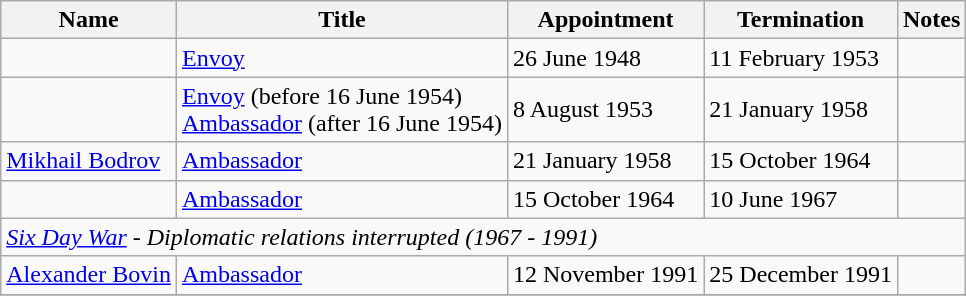<table class="wikitable">
<tr valign="middle">
<th>Name</th>
<th>Title</th>
<th>Appointment</th>
<th>Termination</th>
<th>Notes</th>
</tr>
<tr>
<td></td>
<td><a href='#'>Envoy</a></td>
<td>26 June 1948</td>
<td>11 February 1953</td>
<td></td>
</tr>
<tr>
<td></td>
<td><a href='#'>Envoy</a> (before 16 June 1954)<br><a href='#'>Ambassador</a> (after 16 June 1954)</td>
<td>8 August 1953</td>
<td>21 January 1958</td>
<td></td>
</tr>
<tr>
<td><a href='#'>Mikhail Bodrov</a></td>
<td><a href='#'>Ambassador</a></td>
<td>21 January 1958</td>
<td>15 October 1964</td>
<td></td>
</tr>
<tr>
<td></td>
<td><a href='#'>Ambassador</a></td>
<td>15 October 1964</td>
<td>10 June 1967</td>
<td></td>
</tr>
<tr>
<td colspan="5"><em><a href='#'>Six Day War</a> - Diplomatic relations interrupted (1967 - 1991)</em></td>
</tr>
<tr>
<td><a href='#'>Alexander Bovin</a></td>
<td><a href='#'>Ambassador</a></td>
<td>12 November 1991</td>
<td>25 December 1991</td>
<td></td>
</tr>
<tr>
</tr>
</table>
